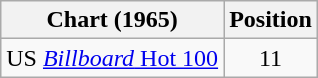<table class="wikitable">
<tr>
<th>Chart (1965)</th>
<th>Position</th>
</tr>
<tr>
<td>US <a href='#'><em>Billboard</em> Hot 100</a></td>
<td style="text-align:center;">11</td>
</tr>
</table>
